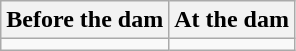<table class="wikitable">
<tr>
<th>Before the dam</th>
<th>At the dam</th>
</tr>
<tr>
<td></td>
<td></td>
</tr>
</table>
